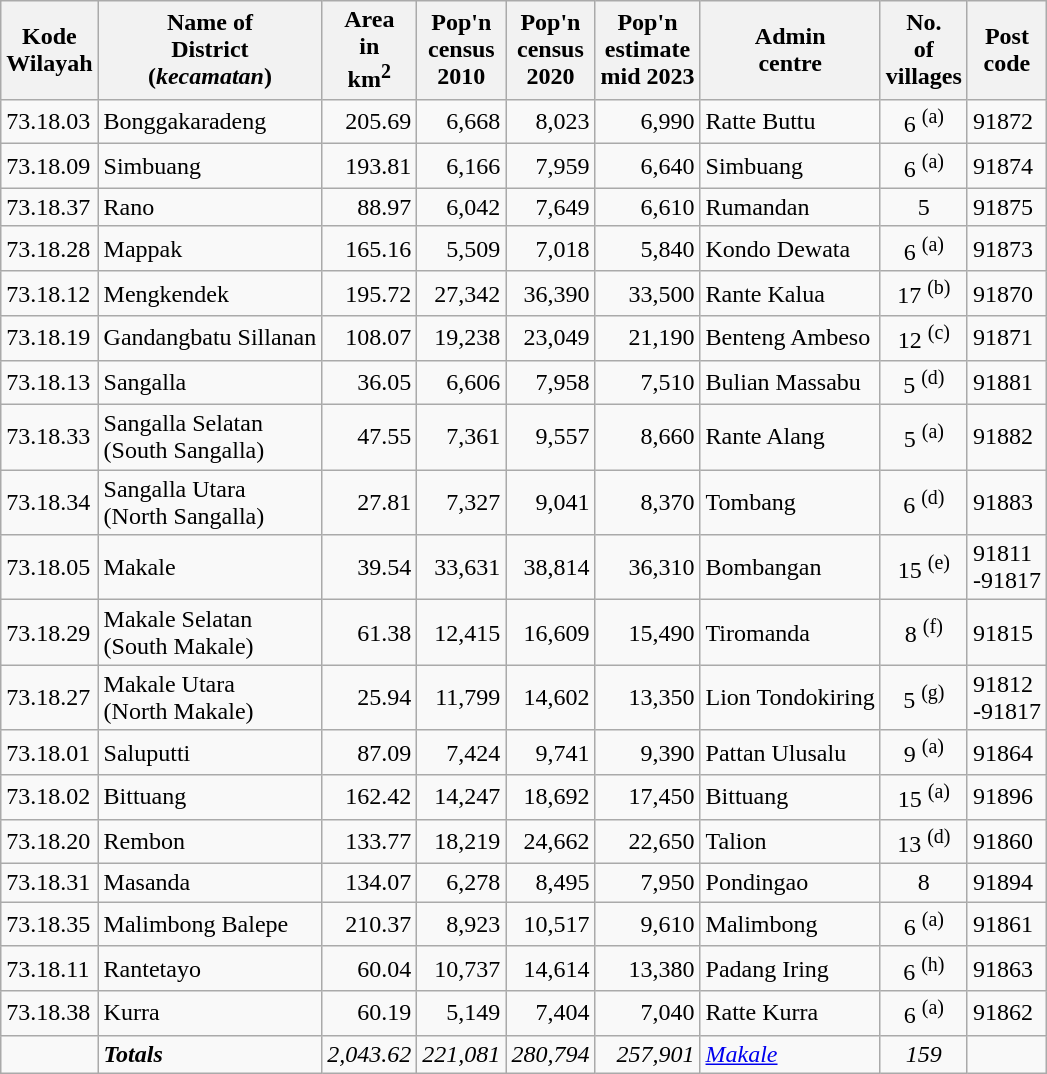<table class="sortable wikitable">
<tr>
<th>Kode <br>Wilayah</th>
<th>Name of<br>District<br>(<em>kecamatan</em>)</th>
<th>Area <br>in<br> km<sup>2</sup></th>
<th>Pop'n<br>census<br>2010</th>
<th>Pop'n<br>census <br>2020</th>
<th>Pop'n<br>estimate <br>mid 2023</th>
<th>Admin<br>centre</th>
<th>No.<br> of<br>villages</th>
<th>Post<br>code</th>
</tr>
<tr>
<td>73.18.03</td>
<td>Bonggakaradeng</td>
<td align="right">205.69</td>
<td align="right">6,668</td>
<td align="right">8,023</td>
<td align="right">6,990</td>
<td>Ratte Buttu</td>
<td align="center">6 <sup>(a)</sup></td>
<td>91872</td>
</tr>
<tr>
<td>73.18.09</td>
<td>Simbuang</td>
<td align="right">193.81</td>
<td align="right">6,166</td>
<td align="right">7,959</td>
<td align="right">6,640</td>
<td>Simbuang</td>
<td align="center">6 <sup>(a)</sup></td>
<td>91874</td>
</tr>
<tr>
<td>73.18.37</td>
<td>Rano</td>
<td align="right">88.97</td>
<td align="right">6,042</td>
<td align="right">7,649</td>
<td align="right">6,610</td>
<td>Rumandan</td>
<td align="center">5</td>
<td>91875</td>
</tr>
<tr>
<td>73.18.28</td>
<td>Mappak</td>
<td align="right">165.16</td>
<td align="right">5,509</td>
<td align="right">7,018</td>
<td align="right">5,840</td>
<td>Kondo Dewata</td>
<td align="center">6 <sup>(a)</sup></td>
<td>91873</td>
</tr>
<tr>
<td>73.18.12</td>
<td>Mengkendek</td>
<td align="right">195.72</td>
<td align="right">27,342</td>
<td align="right">36,390</td>
<td align="right">33,500</td>
<td>Rante Kalua</td>
<td align="center">17 <sup>(b)</sup></td>
<td>91870</td>
</tr>
<tr>
<td>73.18.19</td>
<td>Gandangbatu Sillanan</td>
<td align="right">108.07</td>
<td align="right">19,238</td>
<td align="right">23,049</td>
<td align="right">21,190</td>
<td>Benteng Ambeso</td>
<td align="center">12 <sup>(c)</sup></td>
<td>91871</td>
</tr>
<tr>
<td>73.18.13</td>
<td>Sangalla</td>
<td align="right">36.05</td>
<td align="right">6,606</td>
<td align="right">7,958</td>
<td align="right">7,510</td>
<td>Bulian Massabu</td>
<td align="center">5 <sup>(d)</sup></td>
<td>91881</td>
</tr>
<tr>
<td>73.18.33</td>
<td>Sangalla Selatan <br>(South Sangalla)</td>
<td align="right">47.55</td>
<td align="right">7,361</td>
<td align="right">9,557</td>
<td align="right">8,660</td>
<td>Rante Alang</td>
<td align="center">5 <sup>(a)</sup></td>
<td>91882</td>
</tr>
<tr>
<td>73.18.34</td>
<td>Sangalla Utara <br>(North Sangalla)</td>
<td align="right">27.81</td>
<td align="right">7,327</td>
<td align="right">9,041</td>
<td align="right">8,370</td>
<td>Tombang</td>
<td align="center">6 <sup>(d)</sup></td>
<td>91883</td>
</tr>
<tr>
<td>73.18.05</td>
<td>Makale</td>
<td align="right">39.54</td>
<td align="right">33,631</td>
<td align="right">38,814</td>
<td align="right">36,310</td>
<td>Bombangan</td>
<td align="center">15 <sup>(e)</sup></td>
<td>91811<br>-91817</td>
</tr>
<tr>
<td>73.18.29</td>
<td>Makale Selatan <br>(South Makale)</td>
<td align="right">61.38</td>
<td align="right">12,415</td>
<td align="right">16,609</td>
<td align="right">15,490</td>
<td>Tiromanda</td>
<td align="center">8 <sup>(f)</sup></td>
<td>91815</td>
</tr>
<tr>
<td>73.18.27</td>
<td>Makale Utara <br>(North Makale)</td>
<td align="right">25.94</td>
<td align="right">11,799</td>
<td align="right">14,602</td>
<td align="right">13,350</td>
<td>Lion Tondokiring</td>
<td align="center">5 <sup>(g)</sup></td>
<td>91812<br>-91817</td>
</tr>
<tr>
<td>73.18.01</td>
<td>Saluputti</td>
<td align="right">87.09</td>
<td align="right">7,424</td>
<td align="right">9,741</td>
<td align="right">9,390</td>
<td>Pattan Ulusalu</td>
<td align="center">9 <sup>(a)</sup></td>
<td>91864</td>
</tr>
<tr>
<td>73.18.02</td>
<td>Bittuang</td>
<td align="right">162.42</td>
<td align="right">14,247</td>
<td align="right">18,692</td>
<td align="right">17,450</td>
<td>Bittuang</td>
<td align="center">15 <sup>(a)</sup></td>
<td>91896</td>
</tr>
<tr>
<td>73.18.20</td>
<td>Rembon</td>
<td align="right">133.77</td>
<td align="right">18,219</td>
<td align="right">24,662</td>
<td align="right">22,650</td>
<td>Talion</td>
<td align="center">13 <sup>(d)</sup></td>
<td>91860</td>
</tr>
<tr>
<td>73.18.31</td>
<td>Masanda</td>
<td align="right">134.07</td>
<td align="right">6,278</td>
<td align="right">8,495</td>
<td align="right">7,950</td>
<td>Pondingao</td>
<td align="center">8</td>
<td>91894</td>
</tr>
<tr>
<td>73.18.35</td>
<td>Malimbong Balepe</td>
<td align="right">210.37</td>
<td align="right">8,923</td>
<td align="right">10,517</td>
<td align="right">9,610</td>
<td>Malimbong</td>
<td align="center">6 <sup>(a)</sup></td>
<td>91861</td>
</tr>
<tr>
<td>73.18.11</td>
<td>Rantetayo</td>
<td align="right">60.04</td>
<td align="right">10,737</td>
<td align="right">14,614</td>
<td align="right">13,380</td>
<td>Padang Iring</td>
<td align="center">6 <sup>(h)</sup></td>
<td>91863</td>
</tr>
<tr>
<td>73.18.38</td>
<td>Kurra</td>
<td align="right">60.19</td>
<td align="right">5,149</td>
<td align="right">7,404</td>
<td align="right">7,040</td>
<td>Ratte Kurra</td>
<td align="center">6 <sup>(a)</sup></td>
<td>91862</td>
</tr>
<tr>
<td></td>
<td><strong><em>Totals</em></strong></td>
<td align="right"><em>2,043.62</em></td>
<td align="right"><em>221,081</em></td>
<td align="right"><em>280,794</em></td>
<td align="right"><em>257,901</em></td>
<td><a href='#'><em>Makale</em></a></td>
<td align="center"><em>159</em></td>
<td></td>
</tr>
</table>
